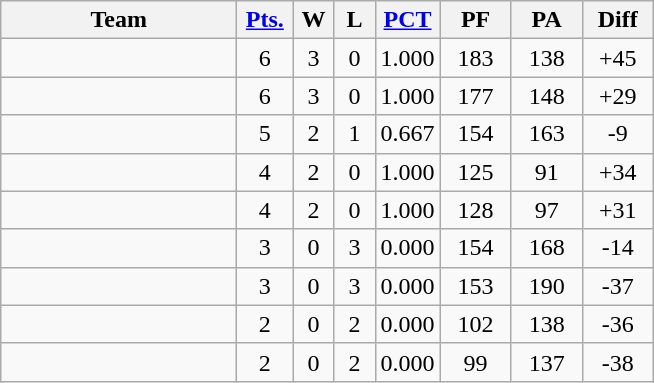<table class=wikitable>
<tr align=center>
<th width=150px>Team</th>
<th width=30px><a href='#'>Pts.</a></th>
<th width=20px>W</th>
<th width=20px>L</th>
<th><a href='#'>PCT</a></th>
<th width=40px>PF</th>
<th width=40px>PA</th>
<th width=40px>Diff</th>
</tr>
<tr align=center>
<td align=left></td>
<td>6</td>
<td>3</td>
<td>0</td>
<td>1.000</td>
<td>183</td>
<td>138</td>
<td>+45</td>
</tr>
<tr align=center>
<td align=left></td>
<td>6</td>
<td>3</td>
<td>0</td>
<td>1.000</td>
<td>177</td>
<td>148</td>
<td>+29</td>
</tr>
<tr align=center>
<td align=left></td>
<td>5</td>
<td>2</td>
<td>1</td>
<td>0.667</td>
<td>154</td>
<td>163</td>
<td>-9</td>
</tr>
<tr align=center>
<td align=left></td>
<td>4</td>
<td>2</td>
<td>0</td>
<td>1.000</td>
<td>125</td>
<td>91</td>
<td>+34</td>
</tr>
<tr align=center>
<td align=left></td>
<td>4</td>
<td>2</td>
<td>0</td>
<td>1.000</td>
<td>128</td>
<td>97</td>
<td>+31</td>
</tr>
<tr align=center>
<td align=left></td>
<td>3</td>
<td>0</td>
<td>3</td>
<td>0.000</td>
<td>154</td>
<td>168</td>
<td>-14</td>
</tr>
<tr align=center>
<td align=left></td>
<td>3</td>
<td>0</td>
<td>3</td>
<td>0.000</td>
<td>153</td>
<td>190</td>
<td>-37</td>
</tr>
<tr align=center>
<td align=left></td>
<td>2</td>
<td>0</td>
<td>2</td>
<td>0.000</td>
<td>102</td>
<td>138</td>
<td>-36</td>
</tr>
<tr align=center>
<td align=left></td>
<td>2</td>
<td>0</td>
<td>2</td>
<td>0.000</td>
<td>99</td>
<td>137</td>
<td>-38</td>
</tr>
</table>
